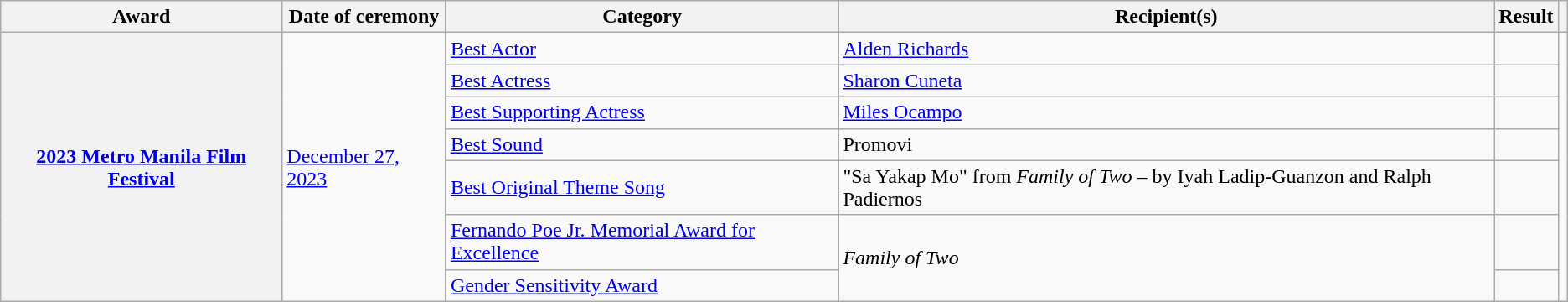<table class="wikitable sortable plainrowheaders">
<tr>
<th scope="col">Award</th>
<th scope="col" data-sort-type="date">Date of ceremony</th>
<th scope="col">Category</th>
<th scope="col">Recipient(s)</th>
<th scope="col">Result</th>
<th scope="col" class="unsortable"></th>
</tr>
<tr>
<th scope="row" rowspan="7"><a href='#'>2023 Metro Manila Film Festival</a></th>
<td rowspan="7"><a href='#'>December 27, 2023</a></td>
<td><a href='#'>Best Actor</a></td>
<td><a href='#'>Alden Richards</a></td>
<td></td>
<td rowspan="7"></td>
</tr>
<tr>
<td><a href='#'>Best Actress</a></td>
<td><a href='#'>Sharon Cuneta</a></td>
<td></td>
</tr>
<tr>
<td><a href='#'>Best Supporting Actress</a></td>
<td><a href='#'>Miles Ocampo</a></td>
<td></td>
</tr>
<tr>
<td><a href='#'>Best Sound</a></td>
<td>Promovi</td>
<td></td>
</tr>
<tr>
<td><a href='#'>Best Original Theme Song</a></td>
<td>"Sa Yakap Mo" from <em>Family of Two</em> – by Iyah Ladip-Guanzon and Ralph Padiernos</td>
<td></td>
</tr>
<tr>
<td><a href='#'>Fernando Poe Jr. Memorial Award for Excellence</a></td>
<td rowspan="3"><em>Family of Two</em></td>
<td></td>
</tr>
<tr>
<td><a href='#'>Gender Sensitivity Award</a></td>
<td></td>
</tr>
</table>
